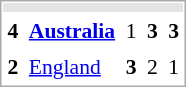<table cellspacing="1" cellpadding="3" style="border:1px solid #aaa; font-size:90%;">
<tr style="background:#e4e4e4;">
<td colspan="5"></td>
</tr>
<tr>
<td><strong>4</strong></td>
<td> <strong><a href='#'>Australia</a></strong></td>
<td>1</td>
<td><strong>3</strong></td>
<td><strong>3</strong></td>
</tr>
<tr>
<td><strong>2</strong></td>
<td> <a href='#'>England</a></td>
<td><strong>3</strong></td>
<td>2</td>
<td>1</td>
</tr>
</table>
